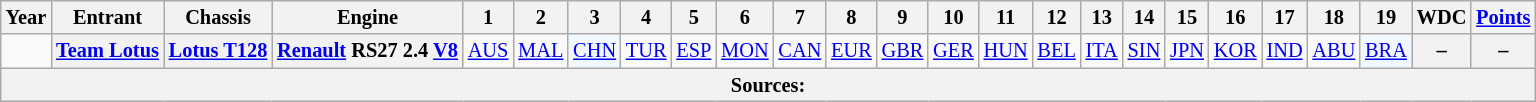<table class="wikitable" style="text-align:center; font-size:85%">
<tr>
<th>Year</th>
<th>Entrant</th>
<th>Chassis</th>
<th>Engine</th>
<th>1</th>
<th>2</th>
<th>3</th>
<th>4</th>
<th>5</th>
<th>6</th>
<th>7</th>
<th>8</th>
<th>9</th>
<th>10</th>
<th>11</th>
<th>12</th>
<th>13</th>
<th>14</th>
<th>15</th>
<th>16</th>
<th>17</th>
<th>18</th>
<th>19</th>
<th>WDC</th>
<th><a href='#'>Points</a></th>
</tr>
<tr>
<td></td>
<th nowrap><a href='#'>Team Lotus</a></th>
<th nowrap><a href='#'>Lotus T128</a></th>
<th nowrap><a href='#'>Renault</a> RS27 2.4 <a href='#'>V8</a></th>
<td><a href='#'>AUS</a></td>
<td><a href='#'>MAL</a></td>
<td style="background:#F1F8FF;"><a href='#'>CHN</a><br></td>
<td><a href='#'>TUR</a></td>
<td><a href='#'>ESP</a></td>
<td><a href='#'>MON</a></td>
<td><a href='#'>CAN</a></td>
<td><a href='#'>EUR</a></td>
<td><a href='#'>GBR</a></td>
<td><a href='#'>GER</a></td>
<td><a href='#'>HUN</a></td>
<td><a href='#'>BEL</a></td>
<td><a href='#'>ITA</a></td>
<td><a href='#'>SIN</a></td>
<td><a href='#'>JPN</a></td>
<td><a href='#'>KOR</a></td>
<td><a href='#'>IND</a></td>
<td><a href='#'>ABU</a></td>
<td style="background:#F1F8FF;"><a href='#'>BRA</a><br></td>
<th>–</th>
<th>–</th>
</tr>
<tr>
<th colspan="25">Sources:</th>
</tr>
</table>
